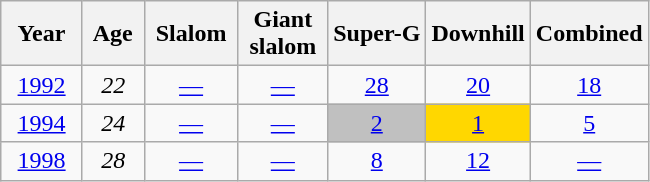<table class=wikitable style="text-align:center">
<tr>
<th>  Year  </th>
<th> Age </th>
<th> Slalom </th>
<th> Giant <br> slalom </th>
<th>Super-G</th>
<th>Downhill</th>
<th>Combined</th>
</tr>
<tr>
<td><a href='#'>1992</a></td>
<td><em>22</em></td>
<td><a href='#'>—</a></td>
<td><a href='#'>—</a></td>
<td><a href='#'>28</a></td>
<td><a href='#'>20</a></td>
<td><a href='#'>18</a></td>
</tr>
<tr>
<td><a href='#'>1994</a></td>
<td><em>24</em></td>
<td><a href='#'>—</a></td>
<td><a href='#'>—</a></td>
<td style="background:silver"><a href='#'>2</a></td>
<td style="background:gold"><a href='#'>1</a></td>
<td><a href='#'>5</a></td>
</tr>
<tr>
<td><a href='#'>1998</a></td>
<td><em>28</em></td>
<td><a href='#'>—</a></td>
<td><a href='#'>—</a></td>
<td><a href='#'>8</a></td>
<td><a href='#'>12</a></td>
<td><a href='#'>—</a></td>
</tr>
</table>
